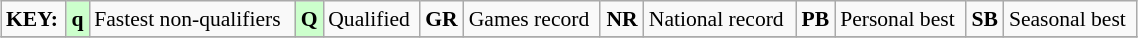<table class="wikitable" style="margin:0.5em auto; font-size:90%;position:relative;" width=60%>
<tr>
<td><strong>KEY:</strong></td>
<td bgcolor=ccffcc align=center><strong>q</strong></td>
<td>Fastest non-qualifiers</td>
<td bgcolor=ccffcc align=center><strong>Q</strong></td>
<td>Qualified</td>
<td align=center><strong>GR</strong></td>
<td>Games record</td>
<td align=center><strong>NR</strong></td>
<td>National record</td>
<td align=center><strong>PB</strong></td>
<td>Personal best</td>
<td align=center><strong>SB</strong></td>
<td>Seasonal best</td>
</tr>
<tr>
</tr>
</table>
